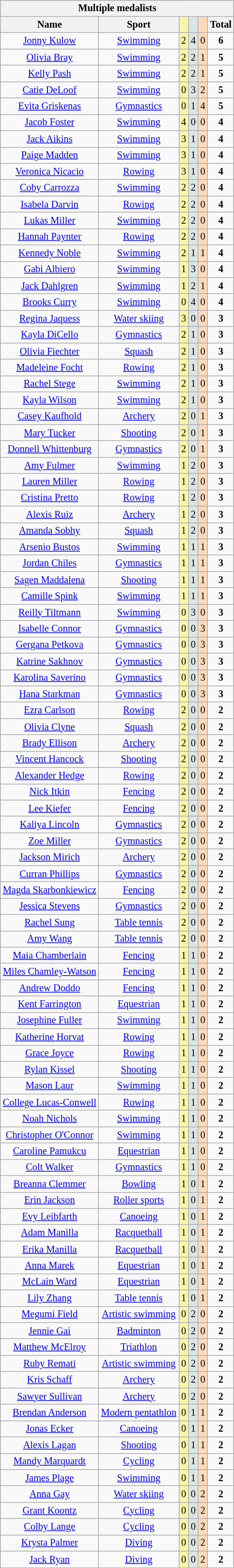<table class=wikitable style="font-size:85%; float:right; text-align:center">
<tr>
<th colspan=6>Multiple medalists</th>
</tr>
<tr>
<th>Name</th>
<th>Sport</th>
<td bgcolor=F7F6A8></td>
<td bgcolor=DCE5E5></td>
<td bgcolor=FFDAB9></td>
<th>Total</th>
</tr>
<tr>
<td><a href='#'>Jonny Kulow</a></td>
<td><a href='#'>Swimming</a></td>
<td bgcolor=F7F6A8>2</td>
<td bgcolor=DCE5E5>4</td>
<td bgcolor=FFDAB9>0</td>
<td><strong>6</strong></td>
</tr>
<tr>
<td><a href='#'>Olivia Bray</a></td>
<td><a href='#'>Swimming</a></td>
<td bgcolor=F7F6A8>2</td>
<td bgcolor=DCE5E5>2</td>
<td bgcolor=FFDAB9>1</td>
<td><strong>5</strong></td>
</tr>
<tr>
<td><a href='#'>Kelly Pash</a></td>
<td><a href='#'>Swimming</a></td>
<td bgcolor=F7F6A8>2</td>
<td bgcolor=DCE5E5>2</td>
<td bgcolor=FFDAB9>1</td>
<td><strong>5</strong></td>
</tr>
<tr>
<td><a href='#'>Catie DeLoof</a></td>
<td><a href='#'>Swimming</a></td>
<td bgcolor=F7F6A8>0</td>
<td bgcolor=DCE5E5>3</td>
<td bgcolor=FFDAB9>2</td>
<td><strong>5</strong></td>
</tr>
<tr>
<td><a href='#'>Evita Griskenas</a></td>
<td><a href='#'>Gymnastics</a></td>
<td bgcolor=F7F6A8>0</td>
<td bgcolor=DCE5E5>1</td>
<td bgcolor=FFDAB9>4</td>
<td><strong>5</strong></td>
</tr>
<tr>
<td><a href='#'>Jacob Foster</a></td>
<td><a href='#'>Swimming</a></td>
<td bgcolor=F7F6A8>4</td>
<td bgcolor=DCE5E5>0</td>
<td bgcolor=FFDAB9>0</td>
<td><strong>4</strong></td>
</tr>
<tr>
<td><a href='#'>Jack Aikins</a></td>
<td><a href='#'>Swimming</a></td>
<td bgcolor=F7F6A8>3</td>
<td bgcolor=DCE5E5>1</td>
<td bgcolor=FFDAB9>0</td>
<td><strong>4</strong></td>
</tr>
<tr>
<td><a href='#'>Paige Madden</a></td>
<td><a href='#'>Swimming</a></td>
<td bgcolor=F7F6A8>3</td>
<td bgcolor=DCE5E5>1</td>
<td bgcolor=FFDAB9>0</td>
<td><strong>4</strong></td>
</tr>
<tr>
<td><a href='#'>Veronica Nicacio</a></td>
<td><a href='#'>Rowing</a></td>
<td bgcolor=F7F6A8>3</td>
<td bgcolor=DCE5E5>1</td>
<td bgcolor=FFDAB9>0</td>
<td><strong>4</strong></td>
</tr>
<tr>
<td><a href='#'>Coby Carrozza</a></td>
<td><a href='#'>Swimming</a></td>
<td bgcolor=F7F6A8>2</td>
<td bgcolor=DCE5E5>2</td>
<td bgcolor=FFDAB9>0</td>
<td><strong>4</strong></td>
</tr>
<tr>
<td><a href='#'>Isabela Darvin</a></td>
<td><a href='#'>Rowing</a></td>
<td bgcolor=F7F6A8>2</td>
<td bgcolor=DCE5E5>2</td>
<td bgcolor=FFDAB9>0</td>
<td><strong>4</strong></td>
</tr>
<tr>
<td><a href='#'>Lukas Miller</a></td>
<td><a href='#'>Swimming</a></td>
<td bgcolor=F7F6A8>2</td>
<td bgcolor=DCE5E5>2</td>
<td bgcolor=FFDAB9>0</td>
<td><strong>4</strong></td>
</tr>
<tr>
<td><a href='#'>Hannah Paynter</a></td>
<td><a href='#'>Rowing</a></td>
<td bgcolor=F7F6A8>2</td>
<td bgcolor=DCE5E5>2</td>
<td bgcolor=FFDAB9>0</td>
<td><strong>4</strong></td>
</tr>
<tr>
<td><a href='#'>Kennedy Noble</a></td>
<td><a href='#'>Swimming</a></td>
<td bgcolor=F7F6A8>2</td>
<td bgcolor=DCE5E5>1</td>
<td bgcolor=FFDAB9>1</td>
<td><strong>4</strong></td>
</tr>
<tr>
<td><a href='#'>Gabi Albiero</a></td>
<td><a href='#'>Swimming</a></td>
<td bgcolor=F7F6A8>1</td>
<td bgcolor=DCE5E5>3</td>
<td bgcolor=FFDAB9>0</td>
<td><strong>4</strong></td>
</tr>
<tr>
<td><a href='#'>Jack Dahlgren</a></td>
<td><a href='#'>Swimming</a></td>
<td bgcolor=F7F6A8>1</td>
<td bgcolor=DCE5E5>2</td>
<td bgcolor=FFDAB9>1</td>
<td><strong>4</strong></td>
</tr>
<tr>
<td><a href='#'>Brooks Curry</a></td>
<td><a href='#'>Swimming</a></td>
<td bgcolor=F7F6A8>0</td>
<td bgcolor=DCE5E5>4</td>
<td bgcolor=FFDAB9>0</td>
<td><strong>4</strong></td>
</tr>
<tr>
<td><a href='#'>Regina Jaquess</a></td>
<td><a href='#'>Water skiing</a></td>
<td bgcolor=F7F6A8>3</td>
<td bgcolor=DCE5E5>0</td>
<td bgcolor=FFDAB9>0</td>
<td><strong>3</strong></td>
</tr>
<tr>
<td><a href='#'>Kayla DiCello</a></td>
<td><a href='#'>Gymnastics</a></td>
<td bgcolor=F7F6A8>2</td>
<td bgcolor=DCE5E5>1</td>
<td bgcolor=FFDAB9>0</td>
<td><strong>3</strong></td>
</tr>
<tr>
<td><a href='#'>Olivia Fiechter</a></td>
<td><a href='#'>Squash</a></td>
<td bgcolor=F7F6A8>2</td>
<td bgcolor=DCE5E5>1</td>
<td bgcolor=FFDAB9>0</td>
<td><strong>3</strong></td>
</tr>
<tr>
<td><a href='#'>Madeleine Focht</a></td>
<td><a href='#'>Rowing</a></td>
<td bgcolor=F7F6A8>2</td>
<td bgcolor=DCE5E5>1</td>
<td bgcolor=FFDAB9>0</td>
<td><strong>3</strong></td>
</tr>
<tr>
<td><a href='#'>Rachel Stege</a></td>
<td><a href='#'>Swimming</a></td>
<td bgcolor=F7F6A8>2</td>
<td bgcolor=DCE5E5>1</td>
<td bgcolor=FFDAB9>0</td>
<td><strong>3</strong></td>
</tr>
<tr>
<td><a href='#'>Kayla Wilson</a></td>
<td><a href='#'>Swimming</a></td>
<td bgcolor=F7F6A8>2</td>
<td bgcolor=DCE5E5>1</td>
<td bgcolor=FFDAB9>0</td>
<td><strong>3</strong></td>
</tr>
<tr>
<td><a href='#'>Casey Kaufhold</a></td>
<td><a href='#'>Archery</a></td>
<td bgcolor=F7F6A8>2</td>
<td bgcolor=DCE5E5>0</td>
<td bgcolor=FFDAB9>1</td>
<td><strong>3</strong></td>
</tr>
<tr>
<td><a href='#'>Mary Tucker</a></td>
<td><a href='#'>Shooting</a></td>
<td bgcolor=F7F6A8>2</td>
<td bgcolor=DCE5E5>0</td>
<td bgcolor=FFDAB9>1</td>
<td><strong>3</strong></td>
</tr>
<tr>
<td><a href='#'>Donnell Whittenburg</a></td>
<td><a href='#'>Gymnastics</a></td>
<td bgcolor=F7F6A8>2</td>
<td bgcolor=DCE5E5>0</td>
<td bgcolor=FFDAB9>1</td>
<td><strong>3</strong></td>
</tr>
<tr>
<td><a href='#'>Amy Fulmer</a></td>
<td><a href='#'>Swimming</a></td>
<td bgcolor=F7F6A8>1</td>
<td bgcolor=DCE5E5>2</td>
<td bgcolor=FFDAB9>0</td>
<td><strong>3</strong></td>
</tr>
<tr>
<td><a href='#'>Lauren Miller</a></td>
<td><a href='#'>Rowing</a></td>
<td bgcolor=F7F6A8>1</td>
<td bgcolor=DCE5E5>2</td>
<td bgcolor=FFDAB9>0</td>
<td><strong>3</strong></td>
</tr>
<tr>
<td><a href='#'>Cristina Pretto</a></td>
<td><a href='#'>Rowing</a></td>
<td bgcolor=F7F6A8>1</td>
<td bgcolor=DCE5E5>2</td>
<td bgcolor=FFDAB9>0</td>
<td><strong>3</strong></td>
</tr>
<tr>
<td><a href='#'>Alexis Ruiz</a></td>
<td><a href='#'>Archery</a></td>
<td bgcolor=F7F6A8>1</td>
<td bgcolor=DCE5E5>2</td>
<td bgcolor=FFDAB9>0</td>
<td><strong>3</strong></td>
</tr>
<tr>
<td><a href='#'>Amanda Sobhy</a></td>
<td><a href='#'>Squash</a></td>
<td bgcolor=F7F6A8>1</td>
<td bgcolor=DCE5E5>2</td>
<td bgcolor=FFDAB9>0</td>
<td><strong>3</strong></td>
</tr>
<tr>
<td><a href='#'>Arsenio Bustos</a></td>
<td><a href='#'>Swimming</a></td>
<td bgcolor=F7F6A8>1</td>
<td bgcolor=DCE5E5>1</td>
<td bgcolor=FFDAB9>1</td>
<td><strong>3</strong></td>
</tr>
<tr>
<td><a href='#'>Jordan Chiles</a></td>
<td><a href='#'>Gymnastics</a></td>
<td bgcolor=F7F6A8>1</td>
<td bgcolor=DCE5E5>1</td>
<td bgcolor=FFDAB9>1</td>
<td><strong>3</strong></td>
</tr>
<tr>
<td><a href='#'>Sagen Maddalena</a></td>
<td><a href='#'>Shooting</a></td>
<td bgcolor=F7F6A8>1</td>
<td bgcolor=DCE5E5>1</td>
<td bgcolor=FFDAB9>1</td>
<td><strong>3</strong></td>
</tr>
<tr>
<td><a href='#'>Camille Spink</a></td>
<td><a href='#'>Swimming</a></td>
<td bgcolor=F7F6A8>1</td>
<td bgcolor=DCE5E5>1</td>
<td bgcolor=FFDAB9>1</td>
<td><strong>3</strong></td>
</tr>
<tr>
<td><a href='#'>Reilly Tiltmann</a></td>
<td><a href='#'>Swimming</a></td>
<td bgcolor=F7F6A8>0</td>
<td bgcolor=DCE5E5>3</td>
<td bgcolor=FFDAB9>0</td>
<td><strong>3</strong></td>
</tr>
<tr>
<td><a href='#'>Isabelle Connor</a></td>
<td><a href='#'>Gymnastics</a></td>
<td bgcolor=F7F6A8>0</td>
<td bgcolor=DCE5E5>0</td>
<td bgcolor=FFDAB9>3</td>
<td><strong>3</strong></td>
</tr>
<tr>
<td><a href='#'>Gergana Petkova</a></td>
<td><a href='#'>Gymnastics</a></td>
<td bgcolor=F7F6A8>0</td>
<td bgcolor=DCE5E5>0</td>
<td bgcolor=FFDAB9>3</td>
<td><strong>3</strong></td>
</tr>
<tr>
<td><a href='#'>Katrine Sakhnov</a></td>
<td><a href='#'>Gymnastics</a></td>
<td bgcolor=F7F6A8>0</td>
<td bgcolor=DCE5E5>0</td>
<td bgcolor=FFDAB9>3</td>
<td><strong>3</strong></td>
</tr>
<tr>
<td><a href='#'>Karolina Saverino</a></td>
<td><a href='#'>Gymnastics</a></td>
<td bgcolor=F7F6A8>0</td>
<td bgcolor=DCE5E5>0</td>
<td bgcolor=FFDAB9>3</td>
<td><strong>3</strong></td>
</tr>
<tr>
<td><a href='#'>Hana Starkman</a></td>
<td><a href='#'>Gymnastics</a></td>
<td bgcolor=F7F6A8>0</td>
<td bgcolor=DCE5E5>0</td>
<td bgcolor=FFDAB9>3</td>
<td><strong>3</strong></td>
</tr>
<tr>
<td><a href='#'>Ezra Carlson</a></td>
<td><a href='#'>Rowing</a></td>
<td bgcolor=F7F6A8>2</td>
<td bgcolor=DCE5E5>0</td>
<td bgcolor=FFDAB9>0</td>
<td><strong>2</strong></td>
</tr>
<tr>
<td><a href='#'>Olivia Clyne</a></td>
<td><a href='#'>Squash</a></td>
<td bgcolor=F7F6A8>2</td>
<td bgcolor=DCE5E5>0</td>
<td bgcolor=FFDAB9>0</td>
<td><strong>2</strong></td>
</tr>
<tr>
<td><a href='#'>Brady Ellison</a></td>
<td><a href='#'>Archery</a></td>
<td bgcolor=F7F6A8>2</td>
<td bgcolor=DCE5E5>0</td>
<td bgcolor=FFDAB9>0</td>
<td><strong>2</strong></td>
</tr>
<tr>
<td><a href='#'>Vincent Hancock</a></td>
<td><a href='#'>Shooting</a></td>
<td bgcolor=F7F6A8>2</td>
<td bgcolor=DCE5E5>0</td>
<td bgcolor=FFDAB9>0</td>
<td><strong>2</strong></td>
</tr>
<tr>
<td><a href='#'>Alexander Hedge</a></td>
<td><a href='#'>Rowing</a></td>
<td bgcolor=F7F6A8>2</td>
<td bgcolor=DCE5E5>0</td>
<td bgcolor=FFDAB9>0</td>
<td><strong>2</strong></td>
</tr>
<tr>
<td><a href='#'>Nick Itkin</a></td>
<td><a href='#'>Fencing</a></td>
<td bgcolor=F7F6A8>2</td>
<td bgcolor=DCE5E5>0</td>
<td bgcolor=FFDAB9>0</td>
<td><strong>2</strong></td>
</tr>
<tr>
<td><a href='#'>Lee Kiefer</a></td>
<td><a href='#'>Fencing</a></td>
<td bgcolor=F7F6A8>2</td>
<td bgcolor=DCE5E5>0</td>
<td bgcolor=FFDAB9>0</td>
<td><strong>2</strong></td>
</tr>
<tr>
<td><a href='#'>Kaliya Lincoln</a></td>
<td><a href='#'>Gymnastics</a></td>
<td bgcolor=F7F6A8>2</td>
<td bgcolor=DCE5E5>0</td>
<td bgcolor=FFDAB9>0</td>
<td><strong>2</strong></td>
</tr>
<tr>
<td><a href='#'>Zoe Miller</a></td>
<td><a href='#'>Gymnastics</a></td>
<td bgcolor=F7F6A8>2</td>
<td bgcolor=DCE5E5>0</td>
<td bgcolor=FFDAB9>0</td>
<td><strong>2</strong></td>
</tr>
<tr>
<td><a href='#'>Jackson Mirich</a></td>
<td><a href='#'>Archery</a></td>
<td bgcolor=F7F6A8>2</td>
<td bgcolor=DCE5E5>0</td>
<td bgcolor=FFDAB9>0</td>
<td><strong>2</strong></td>
</tr>
<tr>
<td><a href='#'>Curran Phillips</a></td>
<td><a href='#'>Gymnastics</a></td>
<td bgcolor=F7F6A8>2</td>
<td bgcolor=DCE5E5>0</td>
<td bgcolor=FFDAB9>0</td>
<td><strong>2</strong></td>
</tr>
<tr>
<td><a href='#'>Magda Skarbonkiewicz</a></td>
<td><a href='#'>Fencing</a></td>
<td bgcolor=F7F6A8>2</td>
<td bgcolor=DCE5E5>0</td>
<td bgcolor=FFDAB9>0</td>
<td><strong>2</strong></td>
</tr>
<tr>
<td><a href='#'>Jessica Stevens</a></td>
<td><a href='#'>Gymnastics</a></td>
<td bgcolor=F7F6A8>2</td>
<td bgcolor=DCE5E5>0</td>
<td bgcolor=FFDAB9>0</td>
<td><strong>2</strong></td>
</tr>
<tr>
<td><a href='#'>Rachel Sung</a></td>
<td><a href='#'>Table tennis</a></td>
<td bgcolor=F7F6A8>2</td>
<td bgcolor=DCE5E5>0</td>
<td bgcolor=FFDAB9>0</td>
<td><strong>2</strong></td>
</tr>
<tr>
<td><a href='#'>Amy Wang</a></td>
<td><a href='#'>Table tennis</a></td>
<td bgcolor=F7F6A8>2</td>
<td bgcolor=DCE5E5>0</td>
<td bgcolor=FFDAB9>0</td>
<td><strong>2</strong></td>
</tr>
<tr>
<td><a href='#'>Maia Chamberlain</a></td>
<td><a href='#'>Fencing</a></td>
<td bgcolor=F7F6A8>1</td>
<td bgcolor=DCE5E5>1</td>
<td bgcolor=FFDAB9>0</td>
<td><strong>2</strong></td>
</tr>
<tr>
<td><a href='#'>Miles Chamley-Watson</a></td>
<td><a href='#'>Fencing</a></td>
<td bgcolor=F7F6A8>1</td>
<td bgcolor=DCE5E5>1</td>
<td bgcolor=FFDAB9>0</td>
<td><strong>2</strong></td>
</tr>
<tr>
<td><a href='#'>Andrew Doddo</a></td>
<td><a href='#'>Fencing</a></td>
<td bgcolor=F7F6A8>1</td>
<td bgcolor=DCE5E5>1</td>
<td bgcolor=FFDAB9>0</td>
<td><strong>2</strong></td>
</tr>
<tr>
<td><a href='#'>Kent Farrington</a></td>
<td><a href='#'>Equestrian</a></td>
<td bgcolor=F7F6A8>1</td>
<td bgcolor=DCE5E5>1</td>
<td bgcolor=FFDAB9>0</td>
<td><strong>2</strong></td>
</tr>
<tr>
<td><a href='#'>Josephine Fuller</a></td>
<td><a href='#'>Swimming</a></td>
<td bgcolor=F7F6A8>1</td>
<td bgcolor=DCE5E5>1</td>
<td bgcolor=FFDAB9>0</td>
<td><strong>2</strong></td>
</tr>
<tr>
<td><a href='#'>Katherine Horvat</a></td>
<td><a href='#'>Rowing</a></td>
<td bgcolor=F7F6A8>1</td>
<td bgcolor=DCE5E5>1</td>
<td bgcolor=FFDAB9>0</td>
<td><strong>2</strong></td>
</tr>
<tr>
<td><a href='#'>Grace Joyce</a></td>
<td><a href='#'>Rowing</a></td>
<td bgcolor=F7F6A8>1</td>
<td bgcolor=DCE5E5>1</td>
<td bgcolor=FFDAB9>0</td>
<td><strong>2</strong></td>
</tr>
<tr>
<td><a href='#'>Rylan Kissel</a></td>
<td><a href='#'>Shooting</a></td>
<td bgcolor=F7F6A8>1</td>
<td bgcolor=DCE5E5>1</td>
<td bgcolor=FFDAB9>0</td>
<td><strong>2</strong></td>
</tr>
<tr>
<td><a href='#'>Mason Laur</a></td>
<td><a href='#'>Swimming</a></td>
<td bgcolor=F7F6A8>1</td>
<td bgcolor=DCE5E5>1</td>
<td bgcolor=FFDAB9>0</td>
<td><strong>2</strong></td>
</tr>
<tr>
<td><a href='#'>College Lucas-Conwell</a></td>
<td><a href='#'>Rowing</a></td>
<td bgcolor=F7F6A8>1</td>
<td bgcolor=DCE5E5>1</td>
<td bgcolor=FFDAB9>0</td>
<td><strong>2</strong></td>
</tr>
<tr>
<td><a href='#'>Noah Nichols</a></td>
<td><a href='#'>Swimming</a></td>
<td bgcolor=F7F6A8>1</td>
<td bgcolor=DCE5E5>1</td>
<td bgcolor=FFDAB9>0</td>
<td><strong>2</strong></td>
</tr>
<tr>
<td><a href='#'>Christopher O'Connor</a></td>
<td><a href='#'>Swimming</a></td>
<td bgcolor=F7F6A8>1</td>
<td bgcolor=DCE5E5>1</td>
<td bgcolor=FFDAB9>0</td>
<td><strong>2</strong></td>
</tr>
<tr>
<td><a href='#'>Caroline Pamukcu</a></td>
<td><a href='#'>Equestrian</a></td>
<td bgcolor=F7F6A8>1</td>
<td bgcolor=DCE5E5>1</td>
<td bgcolor=FFDAB9>0</td>
<td><strong>2</strong></td>
</tr>
<tr>
<td><a href='#'>Colt Walker</a></td>
<td><a href='#'>Gymnastics</a></td>
<td bgcolor=F7F6A8>1</td>
<td bgcolor=DCE5E5>1</td>
<td bgcolor=FFDAB9>0</td>
<td><strong>2</strong></td>
</tr>
<tr>
<td><a href='#'>Breanna Clemmer</a></td>
<td><a href='#'>Bowling</a></td>
<td bgcolor=F7F6A8>1</td>
<td bgcolor=DCE5E5>0</td>
<td bgcolor=FFDAB9>1</td>
<td><strong>2</strong></td>
</tr>
<tr>
<td><a href='#'>Erin Jackson</a></td>
<td><a href='#'>Roller sports</a></td>
<td bgcolor=F7F6A8>1</td>
<td bgcolor=DCE5E5>0</td>
<td bgcolor=FFDAB9>1</td>
<td><strong>2</strong></td>
</tr>
<tr>
<td><a href='#'>Evy Leibfarth</a></td>
<td><a href='#'>Canoeing</a></td>
<td bgcolor=F7F6A8>1</td>
<td bgcolor=DCE5E5>0</td>
<td bgcolor=FFDAB9>1</td>
<td><strong>2</strong></td>
</tr>
<tr>
<td><a href='#'>Adam Manilla</a></td>
<td><a href='#'>Racquetball</a></td>
<td bgcolor=F7F6A8>1</td>
<td bgcolor=DCE5E5>0</td>
<td bgcolor=FFDAB9>1</td>
<td><strong>2</strong></td>
</tr>
<tr>
<td><a href='#'>Erika Manilla</a></td>
<td><a href='#'>Racquetball</a></td>
<td bgcolor=F7F6A8>1</td>
<td bgcolor=DCE5E5>0</td>
<td bgcolor=FFDAB9>1</td>
<td><strong>2</strong></td>
</tr>
<tr>
<td><a href='#'>Anna Marek</a></td>
<td><a href='#'>Equestrian</a></td>
<td bgcolor=F7F6A8>1</td>
<td bgcolor=DCE5E5>0</td>
<td bgcolor=FFDAB9>1</td>
<td><strong>2</strong></td>
</tr>
<tr>
<td><a href='#'>McLain Ward</a></td>
<td><a href='#'>Equestrian</a></td>
<td bgcolor=F7F6A8>1</td>
<td bgcolor=DCE5E5>0</td>
<td bgcolor=FFDAB9>1</td>
<td><strong>2</strong></td>
</tr>
<tr>
<td><a href='#'>Lily Zhang</a></td>
<td><a href='#'>Table tennis</a></td>
<td bgcolor=F7F6A8>1</td>
<td bgcolor=DCE5E5>0</td>
<td bgcolor=FFDAB9>1</td>
<td><strong>2</strong></td>
</tr>
<tr>
<td><a href='#'>Megumi Field</a></td>
<td><a href='#'>Artistic swimming</a></td>
<td bgcolor=F7F6A8>0</td>
<td bgcolor=DCE5E5>2</td>
<td bgcolor=FFDAB9>0</td>
<td><strong>2</strong></td>
</tr>
<tr>
<td><a href='#'>Jennie Gai</a></td>
<td><a href='#'>Badminton</a></td>
<td bgcolor=F7F6A8>0</td>
<td bgcolor=DCE5E5>2</td>
<td bgcolor=FFDAB9>0</td>
<td><strong>2</strong></td>
</tr>
<tr>
<td><a href='#'>Matthew McElroy</a></td>
<td><a href='#'>Triathlon</a></td>
<td bgcolor=F7F6A8>0</td>
<td bgcolor=DCE5E5>2</td>
<td bgcolor=FFDAB9>0</td>
<td><strong>2</strong></td>
</tr>
<tr>
<td><a href='#'>Ruby Remati</a></td>
<td><a href='#'>Artistic swimming</a></td>
<td bgcolor=F7F6A8>0</td>
<td bgcolor=DCE5E5>2</td>
<td bgcolor=FFDAB9>0</td>
<td><strong>2</strong></td>
</tr>
<tr>
<td><a href='#'>Kris Schaff</a></td>
<td><a href='#'>Archery</a></td>
<td bgcolor=F7F6A8>0</td>
<td bgcolor=DCE5E5>2</td>
<td bgcolor=FFDAB9>0</td>
<td><strong>2</strong></td>
</tr>
<tr>
<td><a href='#'>Sawyer Sullivan</a></td>
<td><a href='#'>Archery</a></td>
<td bgcolor=F7F6A8>0</td>
<td bgcolor=DCE5E5>2</td>
<td bgcolor=FFDAB9>0</td>
<td><strong>2</strong></td>
</tr>
<tr>
<td><a href='#'>Brendan Anderson</a></td>
<td><a href='#'>Modern pentathlon</a></td>
<td bgcolor=F7F6A8>0</td>
<td bgcolor=DCE5E5>1</td>
<td bgcolor=FFDAB9>1</td>
<td><strong>2</strong></td>
</tr>
<tr>
<td><a href='#'>Jonas Ecker</a></td>
<td><a href='#'>Canoeing</a></td>
<td bgcolor=F7F6A8>0</td>
<td bgcolor=DCE5E5>1</td>
<td bgcolor=FFDAB9>1</td>
<td><strong>2</strong></td>
</tr>
<tr>
<td><a href='#'>Alexis Lagan</a></td>
<td><a href='#'>Shooting</a></td>
<td bgcolor=F7F6A8>0</td>
<td bgcolor=DCE5E5>1</td>
<td bgcolor=FFDAB9>1</td>
<td><strong>2</strong></td>
</tr>
<tr>
<td><a href='#'>Mandy Marquardt</a></td>
<td><a href='#'>Cycling</a></td>
<td bgcolor=F7F6A8>0</td>
<td bgcolor=DCE5E5>1</td>
<td bgcolor=FFDAB9>1</td>
<td><strong>2</strong></td>
</tr>
<tr>
<td><a href='#'>James Plage</a></td>
<td><a href='#'>Swimming</a></td>
<td bgcolor=F7F6A8>0</td>
<td bgcolor=DCE5E5>1</td>
<td bgcolor=FFDAB9>1</td>
<td><strong>2</strong></td>
</tr>
<tr>
<td><a href='#'>Anna Gay</a></td>
<td><a href='#'>Water skiing</a></td>
<td bgcolor=F7F6A8>0</td>
<td bgcolor=DCE5E5>0</td>
<td bgcolor=FFDAB9>2</td>
<td><strong>2</strong></td>
</tr>
<tr>
<td><a href='#'>Grant Koontz</a></td>
<td><a href='#'>Cycling</a></td>
<td bgcolor=F7F6A8>0</td>
<td bgcolor=DCE5E5>0</td>
<td bgcolor=FFDAB9>2</td>
<td><strong>2</strong></td>
</tr>
<tr>
<td><a href='#'>Colby Lange</a></td>
<td><a href='#'>Cycling</a></td>
<td bgcolor=F7F6A8>0</td>
<td bgcolor=DCE5E5>0</td>
<td bgcolor=FFDAB9>2</td>
<td><strong>2</strong></td>
</tr>
<tr>
<td><a href='#'>Krysta Palmer</a></td>
<td><a href='#'>Diving</a></td>
<td bgcolor=F7F6A8>0</td>
<td bgcolor=DCE5E5>0</td>
<td bgcolor=FFDAB9>2</td>
<td><strong>2</strong></td>
</tr>
<tr>
<td><a href='#'>Jack Ryan</a></td>
<td><a href='#'>Diving</a></td>
<td bgcolor=F7F6A8>0</td>
<td bgcolor=DCE5E5>0</td>
<td bgcolor=FFDAB9>2</td>
<td><strong>2</strong></td>
</tr>
</table>
